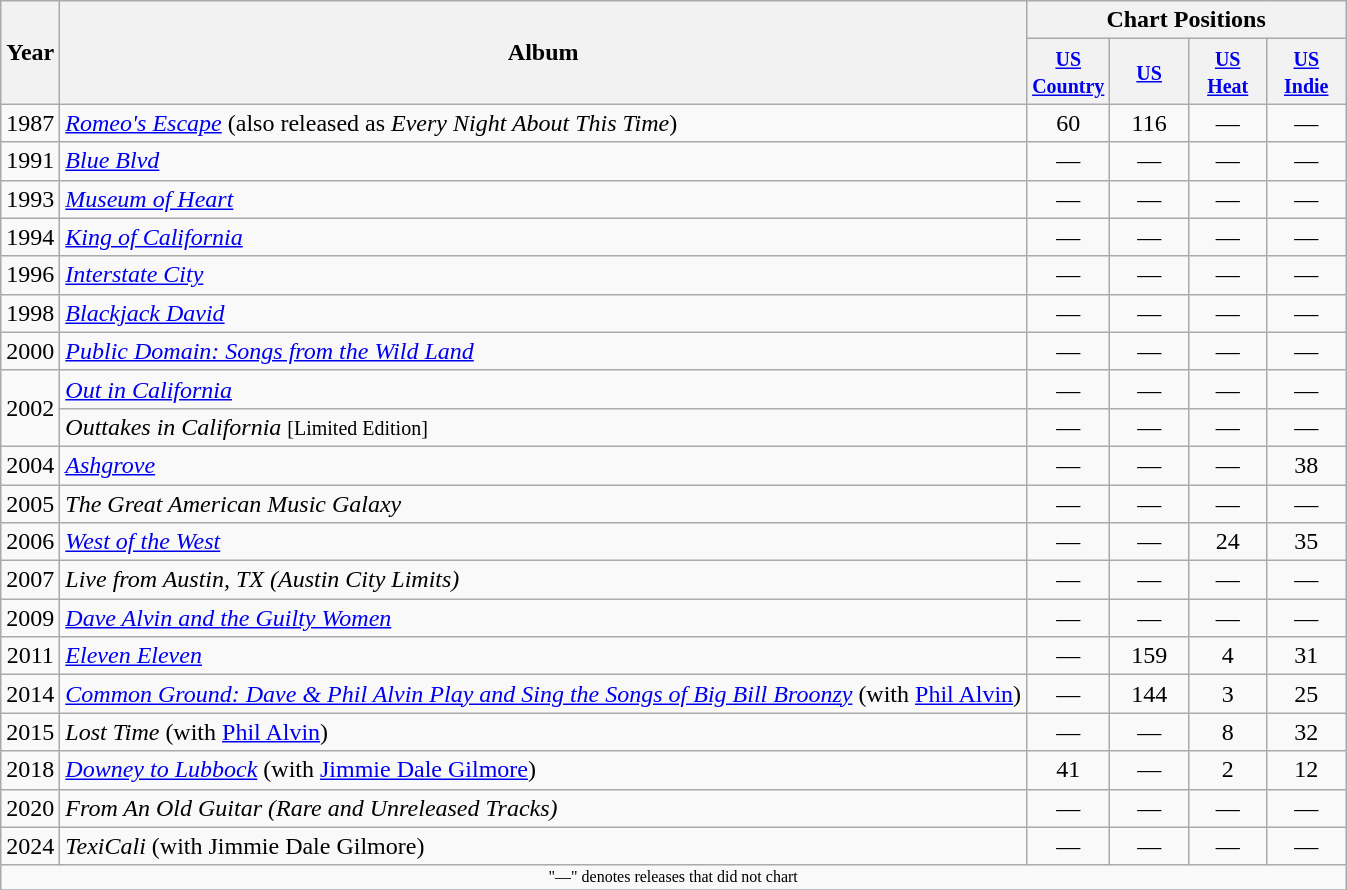<table class="wikitable" style="text-align:center;">
<tr>
<th rowspan="2">Year</th>
<th rowspan="2">Album</th>
<th colspan="4">Chart Positions</th>
</tr>
<tr>
<th width="45"><small><a href='#'>US Country</a></small><br></th>
<th width="45"><small><a href='#'>US</a></small><br></th>
<th width="45"><small><a href='#'>US Heat</a></small><br></th>
<th width="45"><small><a href='#'>US Indie</a></small><br></th>
</tr>
<tr>
<td>1987</td>
<td align="left"><em><a href='#'>Romeo's Escape</a></em> (also released as <em>Every Night About This Time</em>)</td>
<td>60</td>
<td>116</td>
<td>—</td>
<td>—</td>
</tr>
<tr>
<td>1991</td>
<td align="left"><em><a href='#'>Blue Blvd</a></em></td>
<td>—</td>
<td>—</td>
<td>—</td>
<td>—</td>
</tr>
<tr>
<td>1993</td>
<td align="left"><em><a href='#'>Museum of Heart</a></em></td>
<td>—</td>
<td>—</td>
<td>—</td>
<td>—</td>
</tr>
<tr>
<td>1994</td>
<td align="left"><em><a href='#'>King of California</a></em></td>
<td>—</td>
<td>—</td>
<td>—</td>
<td>—</td>
</tr>
<tr>
<td>1996</td>
<td align="left"><em><a href='#'>Interstate City</a></em></td>
<td>—</td>
<td>—</td>
<td>—</td>
<td>—</td>
</tr>
<tr>
<td>1998</td>
<td align="left"><em><a href='#'>Blackjack David</a></em></td>
<td>—</td>
<td>—</td>
<td>—</td>
<td>—</td>
</tr>
<tr>
<td>2000</td>
<td align="left"><em><a href='#'>Public Domain: Songs from the Wild Land</a></em></td>
<td>—</td>
<td>—</td>
<td>—</td>
<td>—</td>
</tr>
<tr>
<td rowspan="2">2002</td>
<td align="left"><em><a href='#'>Out in California</a></em></td>
<td>—</td>
<td>—</td>
<td>—</td>
<td>—</td>
</tr>
<tr>
<td align="left"><em>Outtakes in California</em> <small>[Limited Edition]</small></td>
<td>—</td>
<td>—</td>
<td>—</td>
<td>—</td>
</tr>
<tr>
<td>2004</td>
<td align="left"><em><a href='#'>Ashgrove</a></em></td>
<td>—</td>
<td>—</td>
<td>—</td>
<td>38</td>
</tr>
<tr>
<td>2005</td>
<td align="left"><em>The Great American Music Galaxy</em></td>
<td>—</td>
<td>—</td>
<td>—</td>
<td>—</td>
</tr>
<tr>
<td>2006</td>
<td align="left"><em><a href='#'>West of the West</a></em></td>
<td>—</td>
<td>—</td>
<td>24</td>
<td>35</td>
</tr>
<tr>
<td>2007</td>
<td align="left"><em>Live from Austin, TX (Austin City Limits)</em></td>
<td>—</td>
<td>—</td>
<td>—</td>
<td>—</td>
</tr>
<tr>
<td>2009</td>
<td align="left"><em><a href='#'>Dave Alvin and the Guilty Women</a></em></td>
<td>—</td>
<td>—</td>
<td>—</td>
<td>—</td>
</tr>
<tr>
<td>2011</td>
<td align="left"><em><a href='#'>Eleven Eleven</a></em></td>
<td>—</td>
<td>159</td>
<td>4</td>
<td>31</td>
</tr>
<tr>
<td>2014</td>
<td align="left"><em><a href='#'>Common Ground: Dave & Phil Alvin Play and Sing the Songs of Big Bill Broonzy</a> </em> (with <a href='#'>Phil Alvin</a>)</td>
<td>—</td>
<td>144</td>
<td>3</td>
<td>25</td>
</tr>
<tr>
<td>2015</td>
<td align="left"><em>Lost Time </em> (with <a href='#'>Phil Alvin</a>)</td>
<td>—</td>
<td>—</td>
<td>8</td>
<td>32</td>
</tr>
<tr>
<td>2018</td>
<td align="left"><em><a href='#'>Downey to Lubbock</a></em> (with <a href='#'>Jimmie Dale Gilmore</a>)</td>
<td>41</td>
<td>—</td>
<td>2</td>
<td>12</td>
</tr>
<tr>
<td>2020</td>
<td align="left"><em>From An Old Guitar (Rare and Unreleased Tracks)</em></td>
<td>—</td>
<td>—</td>
<td>—</td>
<td>—</td>
</tr>
<tr>
<td>2024</td>
<td align="left"><em>TexiCali</em> (with Jimmie Dale Gilmore)</td>
<td>—</td>
<td>—</td>
<td>—</td>
<td>—</td>
</tr>
<tr>
<td colspan="6" style="font-size:8pt">"—" denotes releases that did not chart</td>
</tr>
<tr>
</tr>
</table>
